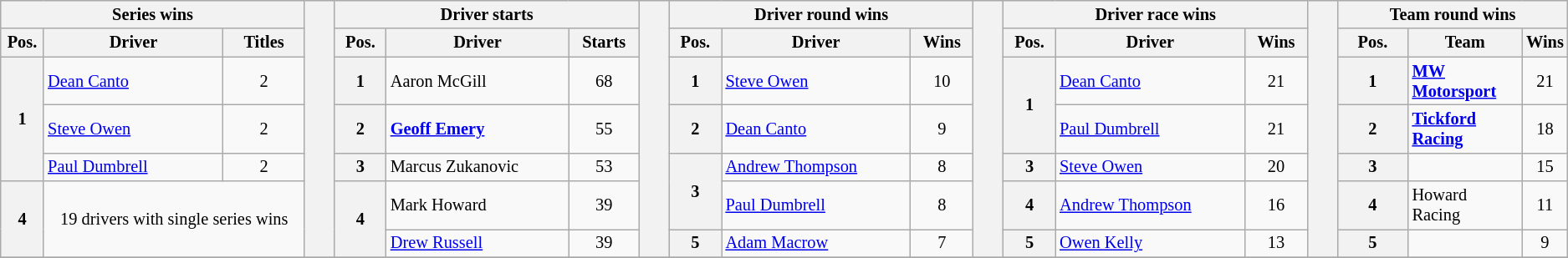<table class="wikitable" border="1" style="font-size:85%;">
<tr style="background:#efefef;">
<th width=20% colspan=3>Series wins</th>
<th width=2% rowspan=7></th>
<th width=20% colspan=3>Driver starts</th>
<th width=2% rowspan=7></th>
<th width=20% colspan=3>Driver round wins</th>
<th width=2% rowspan=7></th>
<th width=20% colspan=3>Driver race wins</th>
<th width=2% rowspan=7></th>
<th width=26% colspan=3>Team round wins</th>
</tr>
<tr style="background:#efefef;">
<th>Pos.</th>
<th>Driver</th>
<th>Titles</th>
<th>Pos.</th>
<th>Driver</th>
<th>Starts</th>
<th>Pos.</th>
<th>Driver</th>
<th>Wins</th>
<th>Pos.</th>
<th>Driver</th>
<th>Wins</th>
<th>Pos.</th>
<th>Team</th>
<th>Wins</th>
</tr>
<tr>
<th rowspan=3>1</th>
<td><a href='#'>Dean Canto</a></td>
<td align=center>2</td>
<th>1</th>
<td>Aaron McGill</td>
<td align=center>68</td>
<th>1</th>
<td><a href='#'>Steve Owen</a></td>
<td align=center>10</td>
<th rowspan=2>1</th>
<td><a href='#'>Dean Canto</a></td>
<td align=center>21</td>
<th rowspan=1>1</th>
<td><strong><a href='#'>MW Motorsport</a></strong></td>
<td align=center>21</td>
</tr>
<tr>
<td><a href='#'>Steve Owen</a></td>
<td align=center>2</td>
<th>2</th>
<td><strong><a href='#'>Geoff Emery</a></strong></td>
<td align=center>55</td>
<th>2</th>
<td><a href='#'>Dean Canto</a></td>
<td align=center>9</td>
<td><a href='#'>Paul Dumbrell</a></td>
<td align=center>21</td>
<th>2</th>
<td><strong><a href='#'>Tickford Racing</a></strong></td>
<td align=center>18</td>
</tr>
<tr>
<td><a href='#'>Paul Dumbrell</a></td>
<td align=center>2</td>
<th>3</th>
<td>Marcus Zukanovic</td>
<td align=center>53</td>
<th rowspan=2>3</th>
<td><a href='#'>Andrew Thompson</a></td>
<td align=center>8</td>
<th>3</th>
<td><a href='#'>Steve Owen</a></td>
<td align=center>20</td>
<th>3</th>
<td></td>
<td align=center>15</td>
</tr>
<tr>
<th rowspan=2>4</th>
<td rowspan=2 colspan=2 align=center>19 drivers with single series wins</td>
<th rowspan=2>4</th>
<td>Mark Howard</td>
<td align=center>39</td>
<td><a href='#'>Paul Dumbrell</a></td>
<td align=center>8</td>
<th>4</th>
<td><a href='#'>Andrew Thompson</a></td>
<td align=center>16</td>
<th>4</th>
<td>Howard Racing</td>
<td align=center>11</td>
</tr>
<tr>
<td><a href='#'>Drew Russell</a></td>
<td align=center>39</td>
<th>5</th>
<td><a href='#'>Adam Macrow</a></td>
<td align=center>7</td>
<th>5</th>
<td><a href='#'>Owen Kelly</a></td>
<td align=center>13</td>
<th>5</th>
<td></td>
<td align=center>9</td>
</tr>
<tr>
</tr>
</table>
